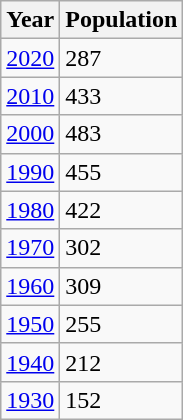<table class="wikitable">
<tr>
<th>Year</th>
<th>Population</th>
</tr>
<tr>
<td><a href='#'>2020</a></td>
<td>287</td>
</tr>
<tr>
<td><a href='#'>2010</a></td>
<td>433</td>
</tr>
<tr>
<td><a href='#'>2000</a></td>
<td>483</td>
</tr>
<tr>
<td><a href='#'>1990</a></td>
<td>455</td>
</tr>
<tr>
<td><a href='#'>1980</a></td>
<td>422</td>
</tr>
<tr>
<td><a href='#'>1970</a></td>
<td>302</td>
</tr>
<tr>
<td><a href='#'>1960</a></td>
<td>309</td>
</tr>
<tr>
<td><a href='#'>1950</a></td>
<td>255</td>
</tr>
<tr>
<td><a href='#'>1940</a></td>
<td>212</td>
</tr>
<tr>
<td><a href='#'>1930</a></td>
<td>152</td>
</tr>
</table>
